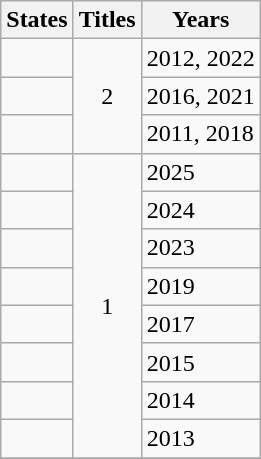<table class="wikitable">
<tr>
<th>States</th>
<th>Titles</th>
<th>Years</th>
</tr>
<tr>
<td></td>
<td rowspan="3" style="text-align:center;">2</td>
<td>2012, 2022</td>
</tr>
<tr>
<td></td>
<td>2016, 2021</td>
</tr>
<tr>
<td></td>
<td>2011, 2018</td>
</tr>
<tr>
<td></td>
<td rowspan="8" style="text-align:center;">1</td>
<td>2025</td>
</tr>
<tr>
<td></td>
<td>2024</td>
</tr>
<tr>
<td></td>
<td>2023</td>
</tr>
<tr>
<td></td>
<td>2019</td>
</tr>
<tr>
<td></td>
<td>2017</td>
</tr>
<tr>
<td></td>
<td>2015</td>
</tr>
<tr>
<td></td>
<td>2014</td>
</tr>
<tr>
<td></td>
<td>2013</td>
</tr>
<tr>
</tr>
</table>
